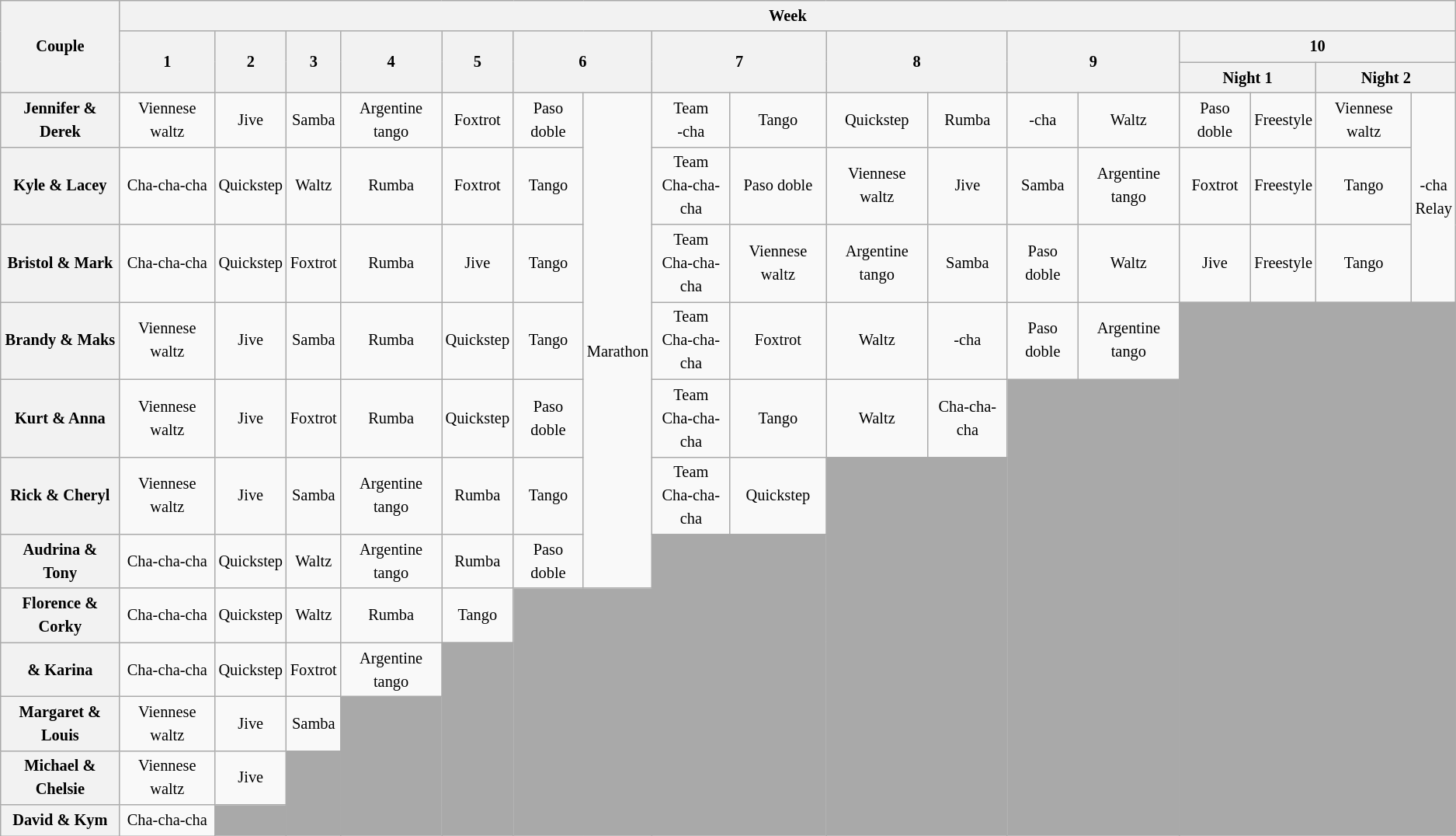<table class="wikitable unsortable" style="text-align:center; font-size:85%; line-height:20px">
<tr>
<th scope="col" rowspan="3">Couple</th>
<th colspan="17">Week</th>
</tr>
<tr>
<th rowspan="2" scope="col">1</th>
<th rowspan="2" scope="col">2</th>
<th rowspan="2" scope="col">3</th>
<th rowspan="2" scope="col">4</th>
<th rowspan="2" scope="col">5</th>
<th colspan="2" rowspan="2" scope="col">6</th>
<th colspan="2" rowspan="2" scope="col">7</th>
<th colspan="2" rowspan="2" scope="col">8</th>
<th colspan="2" rowspan="2" scope="col">9</th>
<th colspan="4" scope="col">10</th>
</tr>
<tr>
<th colspan="2">Night 1</th>
<th colspan="2">Night 2</th>
</tr>
<tr>
<th scope="row">Jennifer & Derek</th>
<td>Viennese waltz</td>
<td>Jive</td>
<td>Samba</td>
<td>Argentine tango</td>
<td>Foxtrot</td>
<td>Paso doble</td>
<td rowspan="7"><br>Marathon</td>
<td>Team<br>-cha</td>
<td>Tango</td>
<td>Quickstep</td>
<td>Rumba</td>
<td>-cha</td>
<td>Waltz</td>
<td>Paso doble</td>
<td>Freestyle</td>
<td>Viennese waltz</td>
<td rowspan="3">-cha<br>Relay</td>
</tr>
<tr>
<th scope="row">Kyle & Lacey</th>
<td>Cha-cha-cha</td>
<td>Quickstep</td>
<td>Waltz</td>
<td>Rumba</td>
<td>Foxtrot</td>
<td>Tango</td>
<td>Team<br>Cha-cha-cha</td>
<td>Paso doble</td>
<td>Viennese waltz</td>
<td>Jive</td>
<td>Samba</td>
<td>Argentine tango</td>
<td>Foxtrot</td>
<td>Freestyle</td>
<td>Tango</td>
</tr>
<tr>
<th scope="row">Bristol & Mark</th>
<td>Cha-cha-cha</td>
<td>Quickstep</td>
<td>Foxtrot</td>
<td>Rumba</td>
<td>Jive</td>
<td>Tango</td>
<td>Team<br>Cha-cha-cha</td>
<td>Viennese waltz</td>
<td>Argentine tango</td>
<td>Samba</td>
<td>Paso doble</td>
<td>Waltz</td>
<td>Jive</td>
<td>Freestyle</td>
<td>Tango</td>
</tr>
<tr>
<th scope="row">Brandy & Maks</th>
<td>Viennese waltz</td>
<td>Jive</td>
<td>Samba</td>
<td>Rumba</td>
<td>Quickstep</td>
<td>Tango</td>
<td>Team<br>Cha-cha-cha</td>
<td>Foxtrot</td>
<td>Waltz</td>
<td>-cha</td>
<td>Paso doble</td>
<td>Argentine tango</td>
<td colspan="4" rowspan="9" style="background:darkgray"></td>
</tr>
<tr>
<th scope="row">Kurt & Anna</th>
<td>Viennese waltz</td>
<td>Jive</td>
<td>Foxtrot</td>
<td>Rumba</td>
<td>Quickstep</td>
<td>Paso doble</td>
<td>Team<br>Cha-cha-cha</td>
<td>Tango</td>
<td>Waltz</td>
<td>Cha-cha-cha</td>
<td colspan="2" rowspan="8" style="background:darkgray"></td>
</tr>
<tr>
<th scope="row">Rick & Cheryl</th>
<td>Viennese waltz</td>
<td>Jive</td>
<td>Samba</td>
<td>Argentine tango</td>
<td>Rumba</td>
<td>Tango</td>
<td>Team<br>Cha-cha-cha</td>
<td>Quickstep</td>
<td colspan="2" rowspan="7" style="background:darkgray"></td>
</tr>
<tr>
<th scope="row">Audrina & Tony</th>
<td>Cha-cha-cha</td>
<td>Quickstep</td>
<td>Waltz</td>
<td>Argentine tango</td>
<td>Rumba</td>
<td>Paso doble</td>
<td colspan="2" rowspan="6" style="background:darkgray"></td>
</tr>
<tr>
<th scope="row">Florence & Corky</th>
<td>Cha-cha-cha</td>
<td>Quickstep</td>
<td>Waltz</td>
<td>Rumba</td>
<td>Tango</td>
<td colspan="2" rowspan="5" style="background:darkgray"></td>
</tr>
<tr>
<th> & Karina</th>
<td>Cha-cha-cha</td>
<td>Quickstep</td>
<td>Foxtrot</td>
<td>Argentine tango</td>
<td rowspan="4" style="background:darkgray;"></td>
</tr>
<tr>
<th scope="row">Margaret & Louis</th>
<td>Viennese waltz</td>
<td>Jive</td>
<td>Samba</td>
<td rowspan="3" style="background:darkgray"></td>
</tr>
<tr>
<th scope="row">Michael & Chelsie</th>
<td>Viennese waltz</td>
<td>Jive</td>
<td rowspan="2" style="background:darkgray"></td>
</tr>
<tr>
<th scope="row">David & Kym</th>
<td>Cha-cha-cha</td>
<td style="background:darkgray"></td>
</tr>
</table>
